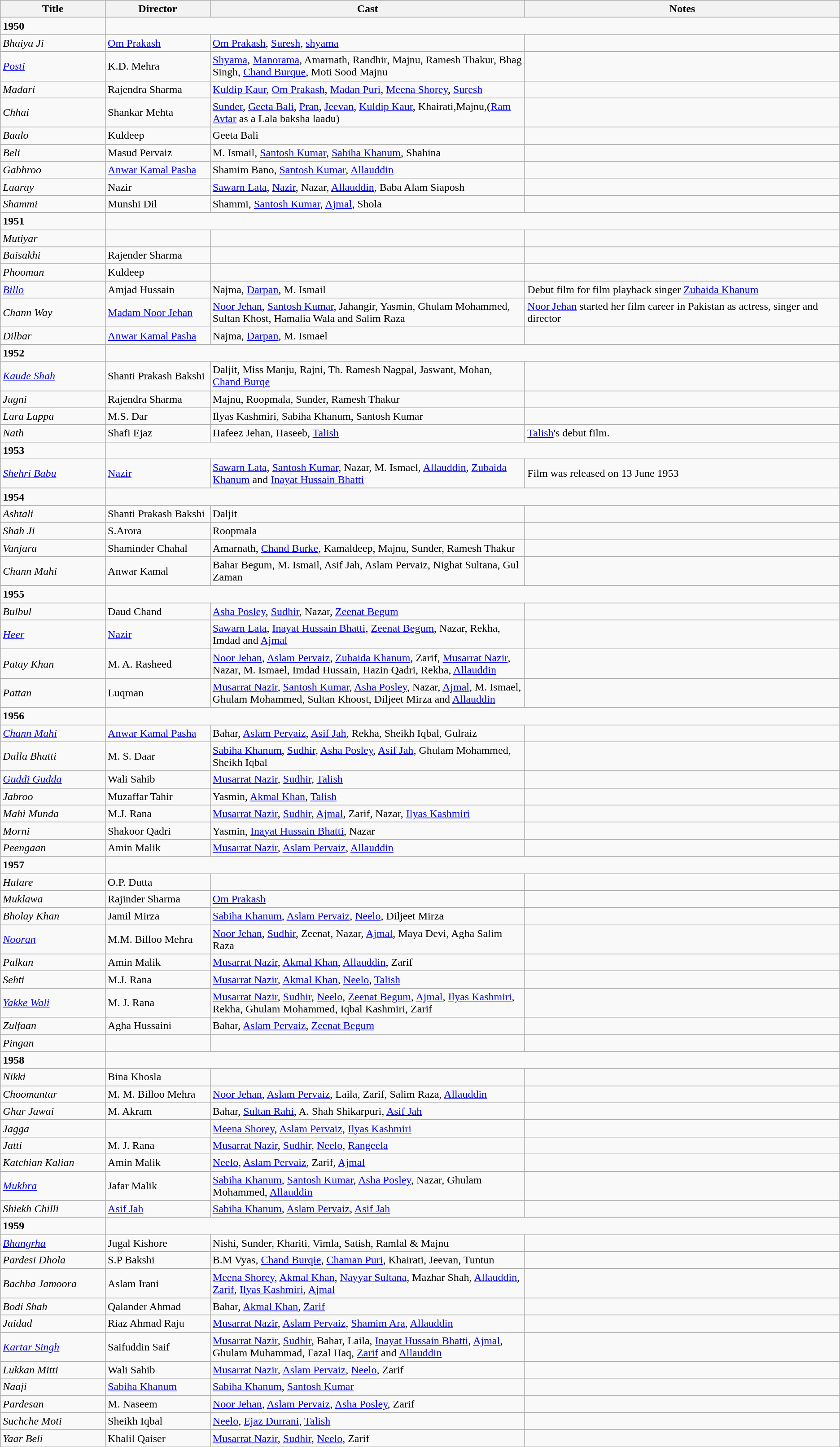<table class="wikitable">
<tr>
<th width=10%>Title</th>
<th width=10%>Director</th>
<th width=30%>Cast</th>
<th width=30%>Notes</th>
</tr>
<tr>
<td><strong>1950</strong></td>
</tr>
<tr>
<td><em>Bhaiya Ji</em></td>
<td><a href='#'>Om Prakash</a></td>
<td><a href='#'>Om Prakash</a>, <a href='#'>Suresh</a>, <a href='#'>shyama</a></td>
<td></td>
</tr>
<tr>
<td><em><a href='#'>Posti</a></em></td>
<td>K.D. Mehra</td>
<td><a href='#'>Shyama</a>, <a href='#'>Manorama</a>, Amarnath, Randhir, Majnu, Ramesh Thakur, Bhag Singh, <a href='#'>Chand Burque</a>, Moti Sood Majnu</td>
<td></td>
</tr>
<tr>
<td><em>Madari</em></td>
<td>Rajendra Sharma</td>
<td><a href='#'>Kuldip Kaur</a>, <a href='#'>Om Prakash</a>, <a href='#'>Madan Puri</a>, <a href='#'>Meena Shorey</a>, <a href='#'>Suresh</a></td>
<td></td>
</tr>
<tr>
<td><em>Chhai</em></td>
<td>Shankar Mehta</td>
<td><a href='#'>Sunder</a>, <a href='#'>Geeta Bali</a>, <a href='#'>Pran</a>, <a href='#'>Jeevan</a>, <a href='#'>Kuldip Kaur</a>, Khairati,Majnu,(<a href='#'>Ram Avtar</a> as a Lala baksha laadu)</td>
<td></td>
</tr>
<tr>
<td><em>Baalo</em></td>
<td>Kuldeep</td>
<td>Geeta Bali</td>
<td></td>
</tr>
<tr>
<td><em>Beli</em></td>
<td>Masud Pervaiz</td>
<td>M. Ismail, <a href='#'>Santosh Kumar</a>, <a href='#'>Sabiha Khanum</a>, Shahina</td>
<td></td>
</tr>
<tr>
<td><em>Gabhroo</em></td>
<td><a href='#'>Anwar Kamal Pasha</a></td>
<td>Shamim Bano, <a href='#'>Santosh Kumar</a>, <a href='#'>Allauddin</a></td>
<td></td>
</tr>
<tr>
<td><em>Laaray</em></td>
<td>Nazir</td>
<td><a href='#'>Sawarn Lata</a>, <a href='#'>Nazir</a>, Nazar, <a href='#'>Allauddin</a>, Baba Alam Siaposh</td>
<td></td>
</tr>
<tr>
<td><em>Shammi</em></td>
<td>Munshi Dil</td>
<td>Shammi, <a href='#'>Santosh Kumar</a>, <a href='#'>Ajmal</a>, Shola</td>
<td></td>
</tr>
<tr>
<td><strong>1951</strong></td>
</tr>
<tr>
<td><em>Mutiyar</em></td>
<td></td>
<td></td>
<td></td>
</tr>
<tr>
<td><em>Baisakhi</em></td>
<td>Rajender Sharma</td>
<td></td>
<td></td>
</tr>
<tr>
<td><em>Phooman</em></td>
<td>Kuldeep</td>
<td></td>
<td></td>
</tr>
<tr>
<td><em><a href='#'>Billo</a></em></td>
<td>Amjad Hussain</td>
<td>Najma, <a href='#'>Darpan</a>, M. Ismail</td>
<td>Debut film for film playback singer <a href='#'>Zubaida Khanum</a></td>
</tr>
<tr>
<td><em>Chann Way</em></td>
<td><a href='#'>Madam Noor Jehan</a></td>
<td><a href='#'>Noor Jehan</a>, <a href='#'>Santosh Kumar</a>, Jahangir, Yasmin, Ghulam Mohammed, Sultan Khost, Hamalia Wala and Salim Raza</td>
<td><a href='#'>Noor Jehan</a> started her film career in Pakistan as actress, singer and director</td>
</tr>
<tr>
<td><em>Dilbar</em></td>
<td><a href='#'>Anwar Kamal Pasha</a></td>
<td>Najma, <a href='#'>Darpan</a>, M. Ismael</td>
<td></td>
</tr>
<tr>
<td><strong>1952</strong></td>
</tr>
<tr>
<td><em><a href='#'>Kaude Shah</a></em></td>
<td>Shanti Prakash Bakshi</td>
<td>Daljit, Miss Manju, Rajni, Th. Ramesh Nagpal, Jaswant, Mohan, <a href='#'>Chand Burqe</a></td>
<td></td>
</tr>
<tr>
<td><em>Jugni</em></td>
<td>Rajendra Sharma</td>
<td>Majnu, Roopmala, Sunder, Ramesh Thakur</td>
<td></td>
</tr>
<tr>
<td><em>Lara Lappa</em></td>
<td>M.S. Dar</td>
<td>Ilyas Kashmiri, Sabiha Khanum, Santosh Kumar</td>
<td></td>
</tr>
<tr>
<td><em>Nath</em></td>
<td>Shafi Ejaz</td>
<td>Hafeez Jehan, Haseeb, <a href='#'>Talish</a></td>
<td><a href='#'>Talish</a>'s debut film.</td>
</tr>
<tr>
<td><strong>1953</strong></td>
</tr>
<tr>
<td><em><a href='#'>Shehri Babu</a></em></td>
<td><a href='#'>Nazir</a></td>
<td><a href='#'>Sawarn Lata</a>, <a href='#'>Santosh Kumar</a>, Nazar, M. Ismael, <a href='#'>Allauddin</a>, <a href='#'>Zubaida Khanum</a> and <a href='#'>Inayat Hussain Bhatti</a></td>
<td>Film was released on 13 June 1953</td>
</tr>
<tr>
<td><strong>1954</strong></td>
</tr>
<tr>
<td><em>Ashtali</em></td>
<td>Shanti Prakash Bakshi</td>
<td>Daljit</td>
<td></td>
</tr>
<tr>
<td><em>Shah Ji</em></td>
<td>S.Arora</td>
<td>Roopmala</td>
<td></td>
</tr>
<tr>
<td><em>Vanjara</em></td>
<td>Shaminder Chahal</td>
<td>Amarnath, <a href='#'>Chand Burke</a>, Kamaldeep, Majnu, Sunder, Ramesh Thakur</td>
<td></td>
</tr>
<tr>
<td><em>Chann Mahi</em></td>
<td>Anwar Kamal</td>
<td>Bahar Begum, M. Ismail, Asif Jah, Aslam Pervaiz, Nighat Sultana, Gul Zaman</td>
<td></td>
</tr>
<tr>
<td><strong>1955</strong></td>
</tr>
<tr>
<td><em>Bulbul</em></td>
<td>Daud Chand</td>
<td><a href='#'>Asha Posley</a>, <a href='#'>Sudhir</a>, Nazar, <a href='#'>Zeenat Begum</a></td>
<td></td>
</tr>
<tr>
<td><em><a href='#'>Heer</a></em></td>
<td><a href='#'>Nazir</a></td>
<td><a href='#'>Sawarn Lata</a>, <a href='#'>Inayat Hussain Bhatti</a>, <a href='#'>Zeenat Begum</a>, Nazar, Rekha, Imdad and <a href='#'>Ajmal</a></td>
<td></td>
</tr>
<tr>
<td><em>Patay Khan</em></td>
<td>M. A. Rasheed</td>
<td><a href='#'>Noor Jehan</a>, <a href='#'>Aslam Pervaiz</a>, <a href='#'>Zubaida Khanum</a>, Zarif, <a href='#'>Musarrat Nazir</a>, Nazar, M. Ismael, Imdad Hussain, Hazin Qadri, Rekha, <a href='#'>Allauddin</a></td>
<td></td>
</tr>
<tr>
<td><em>Pattan </em></td>
<td>Luqman</td>
<td><a href='#'>Musarrat Nazir</a>, <a href='#'>Santosh Kumar</a>, <a href='#'>Asha Posley</a>, Nazar, <a href='#'>Ajmal</a>, M. Ismael, Ghulam Mohammed, Sultan Khoost, Diljeet Mirza and <a href='#'>Allauddin</a></td>
<td></td>
</tr>
<tr>
<td><strong>1956</strong></td>
</tr>
<tr>
<td><em><a href='#'>Chann Mahi</a></em></td>
<td><a href='#'>Anwar Kamal Pasha</a></td>
<td>Bahar, <a href='#'>Aslam Pervaiz</a>, <a href='#'>Asif Jah</a>, Rekha, Sheikh Iqbal, Gulraiz</td>
<td></td>
</tr>
<tr>
<td><em>Dulla Bhatti </em></td>
<td>M. S. Daar</td>
<td><a href='#'>Sabiha Khanum</a>, <a href='#'>Sudhir</a>, <a href='#'>Asha Posley</a>, <a href='#'>Asif Jah</a>, Ghulam Mohammed, Sheikh Iqbal</td>
<td></td>
</tr>
<tr>
<td><em><a href='#'>Guddi Gudda</a></em></td>
<td>Wali Sahib</td>
<td><a href='#'>Musarrat Nazir</a>, <a href='#'>Sudhir</a>, <a href='#'>Talish</a></td>
<td></td>
</tr>
<tr>
<td><em>Jabroo</em></td>
<td>Muzaffar Tahir</td>
<td>Yasmin, <a href='#'>Akmal Khan</a>, <a href='#'>Talish</a></td>
<td></td>
</tr>
<tr>
<td><em>Mahi Munda</em></td>
<td>M.J. Rana</td>
<td><a href='#'>Musarrat Nazir</a>, <a href='#'>Sudhir</a>, <a href='#'>Ajmal</a>,  Zarif, Nazar, <a href='#'>Ilyas Kashmiri</a></td>
<td></td>
</tr>
<tr>
<td><em>Morni</em></td>
<td>Shakoor Qadri</td>
<td>Yasmin, <a href='#'>Inayat Hussain Bhatti</a>, Nazar</td>
<td></td>
</tr>
<tr>
<td><em>Peengaan</em></td>
<td>Amin Malik</td>
<td><a href='#'>Musarrat Nazir</a>, <a href='#'>Aslam Pervaiz</a>, <a href='#'>Allauddin</a></td>
<td></td>
</tr>
<tr>
<td><strong>1957</strong></td>
</tr>
<tr>
<td><em>Hulare</em></td>
<td>O.P. Dutta</td>
<td></td>
<td></td>
</tr>
<tr>
<td><em>Muklawa</em></td>
<td>Rajinder Sharma</td>
<td><a href='#'>Om Prakash</a></td>
<td></td>
</tr>
<tr>
<td><em>Bholay Khan</em></td>
<td>Jamil Mirza</td>
<td><a href='#'>Sabiha Khanum</a>, <a href='#'>Aslam Pervaiz</a>, <a href='#'>Neelo</a>, Diljeet Mirza</td>
<td></td>
</tr>
<tr>
<td><em><a href='#'>Nooran</a></em></td>
<td>M.M. Billoo Mehra</td>
<td><a href='#'>Noor Jehan</a>, <a href='#'>Sudhir</a>, Zeenat, Nazar, <a href='#'>Ajmal</a>, Maya Devi, Agha Salim Raza</td>
<td></td>
</tr>
<tr>
<td><em>Palkan</em></td>
<td>Amin Malik</td>
<td><a href='#'>Musarrat Nazir</a>, <a href='#'>Akmal Khan</a>, <a href='#'>Allauddin</a>, Zarif</td>
<td></td>
</tr>
<tr>
<td><em>Sehti </em></td>
<td>M.J. Rana</td>
<td><a href='#'>Musarrat Nazir</a>, <a href='#'>Akmal Khan</a>, <a href='#'>Neelo</a>, <a href='#'>Talish</a></td>
<td></td>
</tr>
<tr>
<td><em><a href='#'>Yakke Wali</a></em></td>
<td>M. J. Rana</td>
<td><a href='#'>Musarrat Nazir</a>, <a href='#'>Sudhir</a>, <a href='#'>Neelo</a>, <a href='#'>Zeenat Begum</a>, <a href='#'>Ajmal</a>, <a href='#'>Ilyas Kashmiri</a>, Rekha, Ghulam Mohammed, Iqbal Kashmiri, Zarif</td>
<td></td>
</tr>
<tr>
<td><em>Zulfaan</em></td>
<td>Agha Hussaini</td>
<td>Bahar, <a href='#'>Aslam Pervaiz</a>, <a href='#'>Zeenat Begum</a></td>
<td></td>
</tr>
<tr>
<td><em>Pingan</em></td>
<td></td>
<td></td>
<td></td>
</tr>
<tr>
<td><strong>1958</strong></td>
</tr>
<tr>
<td><em>Nikki</em></td>
<td>Bina Khosla</td>
<td></td>
<td></td>
</tr>
<tr>
<td><em>Choomantar</em></td>
<td>M. M. Billoo Mehra</td>
<td><a href='#'>Noor Jehan</a>, <a href='#'>Aslam Pervaiz</a>, Laila, Zarif, Salim Raza, <a href='#'>Allauddin</a></td>
<td></td>
</tr>
<tr>
<td><em>Ghar Jawai</em></td>
<td>M. Akram</td>
<td>Bahar, <a href='#'>Sultan Rahi</a>, A. Shah Shikarpuri, <a href='#'>Asif Jah</a></td>
<td></td>
</tr>
<tr>
<td><em>Jagga</em></td>
<td></td>
<td><a href='#'>Meena Shorey</a>, <a href='#'>Aslam Pervaiz</a>, <a href='#'>Ilyas Kashmiri</a></td>
<td></td>
</tr>
<tr>
<td><em>Jatti</em></td>
<td>M. J. Rana</td>
<td><a href='#'>Musarrat Nazir</a>, <a href='#'>Sudhir</a>, <a href='#'>Neelo</a>, <a href='#'>Rangeela</a></td>
<td></td>
</tr>
<tr>
<td><em>Katchian Kalian</em></td>
<td>Amin Malik</td>
<td><a href='#'>Neelo</a>, <a href='#'>Aslam Pervaiz</a>, Zarif, <a href='#'>Ajmal</a></td>
<td></td>
</tr>
<tr>
<td><em><a href='#'>Mukhra</a></em></td>
<td>Jafar Malik</td>
<td><a href='#'>Sabiha Khanum</a>, <a href='#'>Santosh Kumar</a>, <a href='#'>Asha Posley</a>, Nazar, Ghulam Mohammed, <a href='#'>Allauddin</a></td>
<td></td>
</tr>
<tr>
<td><em>Shiekh Chilli</em></td>
<td><a href='#'>Asif Jah</a></td>
<td><a href='#'>Sabiha Khanum</a>, <a href='#'>Aslam Pervaiz</a>, <a href='#'>Asif Jah</a></td>
<td></td>
</tr>
<tr>
<td><strong>1959</strong></td>
</tr>
<tr>
<td><em><a href='#'>Bhangrha</a></em></td>
<td>Jugal Kishore</td>
<td>Nishi, Sunder, Khariti, Vimla, Satish, Ramlal & Majnu</td>
<td></td>
</tr>
<tr>
<td><em>Pardesi Dhola</em></td>
<td>S.P Bakshi</td>
<td>B.M Vyas, <a href='#'>Chand Burqie</a>, <a href='#'>Chaman Puri</a>, Khairati, Jeevan, Tuntun</td>
<td></td>
</tr>
<tr>
<td><em>Bachha Jamoora</em></td>
<td>Aslam Irani</td>
<td><a href='#'>Meena Shorey</a>, <a href='#'>Akmal Khan</a>, <a href='#'>Nayyar Sultana</a>, Mazhar Shah, <a href='#'>Allauddin</a>, <a href='#'>Zarif</a>, <a href='#'>Ilyas Kashmiri</a>, <a href='#'>Ajmal</a></td>
<td></td>
</tr>
<tr>
<td><em>Bodi Shah</em></td>
<td>Qalander Ahmad</td>
<td>Bahar, <a href='#'>Akmal Khan</a>, <a href='#'>Zarif</a></td>
<td></td>
</tr>
<tr>
<td><em>Jaidad</em></td>
<td>Riaz Ahmad Raju</td>
<td><a href='#'>Musarrat Nazir</a>, <a href='#'>Aslam Pervaiz</a>, <a href='#'>Shamim Ara</a>, <a href='#'>Allauddin</a></td>
<td></td>
</tr>
<tr>
<td><em><a href='#'>Kartar Singh</a></em></td>
<td>Saifuddin Saif</td>
<td><a href='#'>Musarrat Nazir</a>, <a href='#'>Sudhir</a>, Bahar, Laila, <a href='#'>Inayat Hussain Bhatti</a>, <a href='#'>Ajmal</a>, Ghulam Muhammad, Fazal Haq, <a href='#'>Zarif</a> and <a href='#'>Allauddin</a></td>
<td></td>
</tr>
<tr>
<td><em>Lukkan Mitti</em></td>
<td>Wali Sahib</td>
<td><a href='#'>Musarrat Nazir</a>, <a href='#'>Aslam Pervaiz</a>, <a href='#'>Neelo</a>, Zarif</td>
<td></td>
</tr>
<tr>
<td><em>Naaji</em></td>
<td><a href='#'>Sabiha Khanum</a></td>
<td><a href='#'>Sabiha Khanum</a>, <a href='#'>Santosh Kumar</a></td>
<td></td>
</tr>
<tr>
<td><em>Pardesan</em></td>
<td>M. Naseem</td>
<td><a href='#'>Noor Jehan</a>, <a href='#'>Aslam Pervaiz</a>, <a href='#'>Asha Posley</a>, Zarif</td>
<td></td>
</tr>
<tr>
<td><em>Suchche Moti</em></td>
<td>Sheikh Iqbal</td>
<td><a href='#'>Neelo</a>, <a href='#'>Ejaz Durrani</a>, <a href='#'>Talish</a></td>
<td></td>
</tr>
<tr>
<td><em>Yaar Beli</em></td>
<td>Khalil Qaiser</td>
<td><a href='#'>Musarrat Nazir</a>, <a href='#'>Sudhir</a>, <a href='#'>Neelo</a>, Zarif</td>
<td></td>
</tr>
</table>
